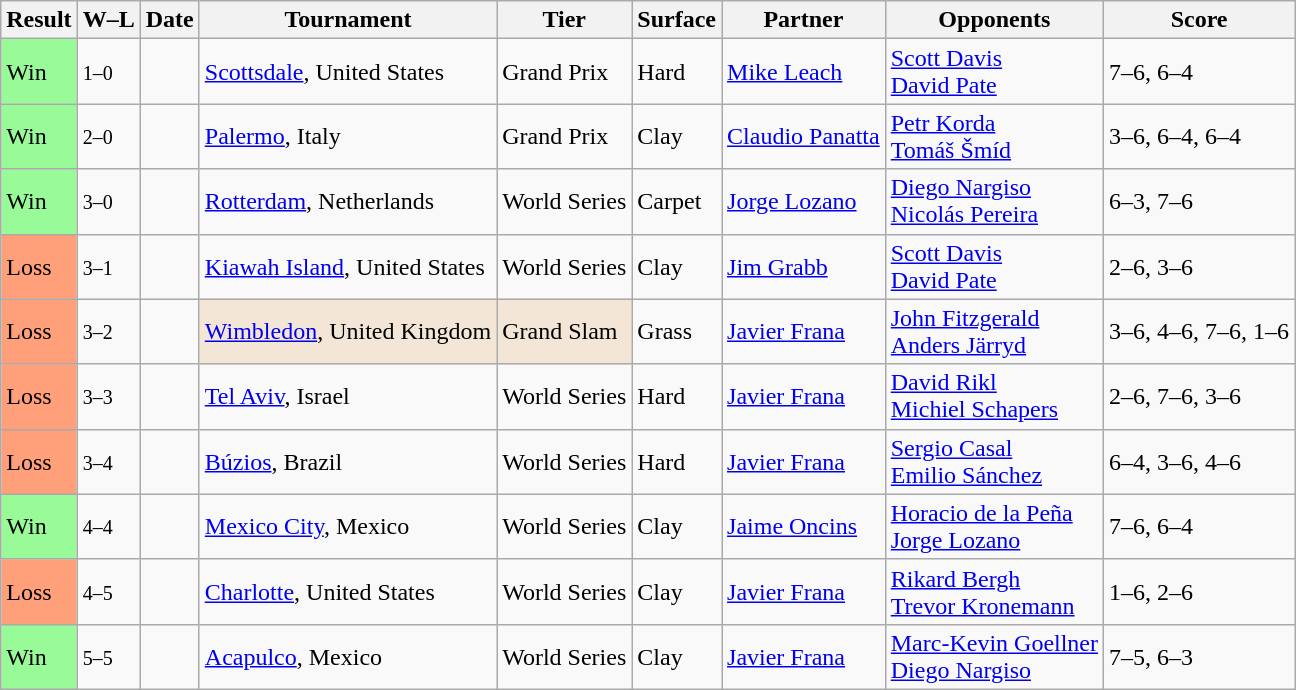<table class="sortable wikitable">
<tr>
<th>Result</th>
<th class="unsortable">W–L</th>
<th>Date</th>
<th>Tournament</th>
<th>Tier</th>
<th>Surface</th>
<th>Partner</th>
<th>Opponents</th>
<th class="unsortable">Score</th>
</tr>
<tr>
<td style="background:#98fb98;">Win</td>
<td><small>1–0</small></td>
<td><a href='#'></a></td>
<td><a href='#'>Scottsdale</a>, United States</td>
<td>Grand Prix</td>
<td>Hard</td>
<td> <a href='#'>Mike Leach</a></td>
<td> <a href='#'>Scott Davis</a> <br>  <a href='#'>David Pate</a></td>
<td>7–6, 6–4</td>
</tr>
<tr>
<td style="background:#98fb98;">Win</td>
<td><small>2–0</small></td>
<td><a href='#'></a></td>
<td><a href='#'>Palermo</a>, Italy</td>
<td>Grand Prix</td>
<td>Clay</td>
<td> <a href='#'>Claudio Panatta</a></td>
<td> <a href='#'>Petr Korda</a> <br>  <a href='#'>Tomáš Šmíd</a></td>
<td>3–6, 6–4, 6–4</td>
</tr>
<tr>
<td style="background:#98fb98;">Win</td>
<td><small>3–0</small></td>
<td><a href='#'></a></td>
<td><a href='#'>Rotterdam</a>, Netherlands</td>
<td>World Series</td>
<td>Carpet</td>
<td> <a href='#'>Jorge Lozano</a></td>
<td> <a href='#'>Diego Nargiso</a> <br>  <a href='#'>Nicolás Pereira</a></td>
<td>6–3, 7–6</td>
</tr>
<tr>
<td style="background:#ffa07a;">Loss</td>
<td><small>3–1</small></td>
<td><a href='#'></a></td>
<td><a href='#'>Kiawah Island</a>, United States</td>
<td>World Series</td>
<td>Clay</td>
<td> <a href='#'>Jim Grabb</a></td>
<td> <a href='#'>Scott Davis</a> <br>  <a href='#'>David Pate</a></td>
<td>2–6, 3–6</td>
</tr>
<tr>
<td style="background:#ffa07a;">Loss</td>
<td><small>3–2</small></td>
<td><a href='#'></a></td>
<td style="background:#f3e6d7;"><a href='#'>Wimbledon</a>, United Kingdom</td>
<td style="background:#f3e6d7;">Grand Slam</td>
<td>Grass</td>
<td> <a href='#'>Javier Frana</a></td>
<td> <a href='#'>John Fitzgerald</a> <br>  <a href='#'>Anders Järryd</a></td>
<td>3–6, 4–6, 7–6, 1–6</td>
</tr>
<tr>
<td style="background:#ffa07a;">Loss</td>
<td><small>3–3</small></td>
<td><a href='#'></a></td>
<td><a href='#'>Tel Aviv</a>, Israel</td>
<td>World Series</td>
<td>Hard</td>
<td> <a href='#'>Javier Frana</a></td>
<td> <a href='#'>David Rikl</a> <br>  <a href='#'>Michiel Schapers</a></td>
<td>2–6, 7–6, 3–6</td>
</tr>
<tr>
<td style="background:#ffa07a;">Loss</td>
<td><small>3–4</small></td>
<td><a href='#'></a></td>
<td><a href='#'>Búzios</a>, Brazil</td>
<td>World Series</td>
<td>Hard</td>
<td> <a href='#'>Javier Frana</a></td>
<td> <a href='#'>Sergio Casal</a> <br>  <a href='#'>Emilio Sánchez</a></td>
<td>6–4, 3–6, 4–6</td>
</tr>
<tr>
<td style="background:#98fb98;">Win</td>
<td><small>4–4</small></td>
<td><a href='#'></a></td>
<td><a href='#'>Mexico City</a>, Mexico</td>
<td>World Series</td>
<td>Clay</td>
<td> <a href='#'>Jaime Oncins</a></td>
<td> <a href='#'>Horacio de la Peña</a> <br>  <a href='#'>Jorge Lozano</a></td>
<td>7–6, 6–4</td>
</tr>
<tr>
<td style="background:#ffa07a;">Loss</td>
<td><small>4–5</small></td>
<td><a href='#'></a></td>
<td><a href='#'>Charlotte</a>, United States</td>
<td>World Series</td>
<td>Clay</td>
<td> <a href='#'>Javier Frana</a></td>
<td> <a href='#'>Rikard Bergh</a> <br>  <a href='#'>Trevor Kronemann</a></td>
<td>1–6, 2–6</td>
</tr>
<tr>
<td style="background:#98fb98;">Win</td>
<td><small>5–5</small></td>
<td><a href='#'></a></td>
<td><a href='#'>Acapulco</a>, Mexico</td>
<td>World Series</td>
<td>Clay</td>
<td> <a href='#'>Javier Frana</a></td>
<td> <a href='#'>Marc-Kevin Goellner</a> <br>  <a href='#'>Diego Nargiso</a></td>
<td>7–5, 6–3</td>
</tr>
</table>
